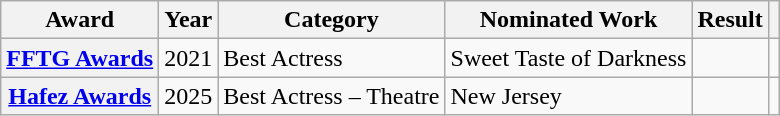<table class="wikitable sortable plainrowheaders">
<tr>
<th scope="col">Award</th>
<th scope="col">Year</th>
<th scope="col">Category</th>
<th scope="col">Nominated Work</th>
<th scope="col">Result</th>
<th scope="col" class="unsortable"></th>
</tr>
<tr>
<th scope="row"><a href='#'>FFTG Awards</a></th>
<td>2021</td>
<td>Best Actress</td>
<td>Sweet Taste of Darkness</td>
<td></td>
<td></td>
</tr>
<tr>
<th scope="row"><a href='#'>Hafez Awards</a></th>
<td>2025</td>
<td>Best Actress – Theatre</td>
<td>New Jersey</td>
<td></td>
<td></td>
</tr>
</table>
